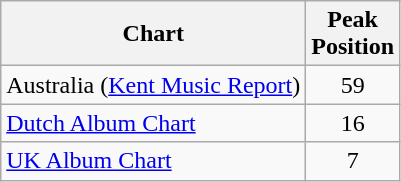<table class="wikitable sortable" style="text-align:center;">
<tr>
<th>Chart</th>
<th>Peak<br>Position</th>
</tr>
<tr>
<td>Australia (<a href='#'>Kent Music Report</a>)</td>
<td style="text-align:center;">59</td>
</tr>
<tr>
<td align="left"><a href='#'>Dutch Album Chart</a></td>
<td>16</td>
</tr>
<tr>
<td align="left"><a href='#'>UK Album Chart</a></td>
<td>7</td>
</tr>
</table>
